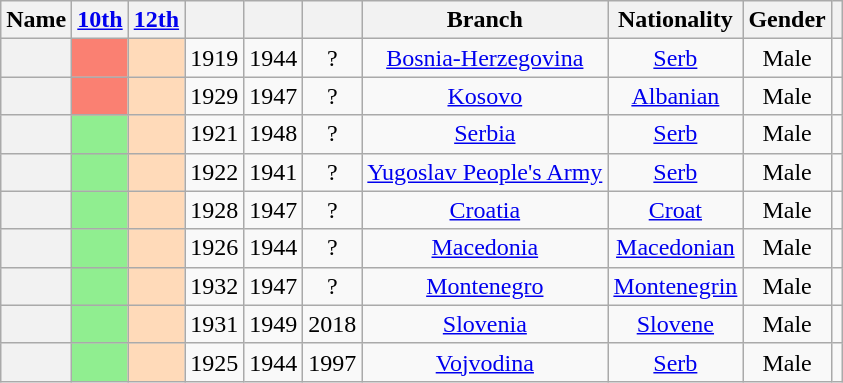<table class="wikitable sortable" style=text-align:center>
<tr>
<th scope="col">Name</th>
<th scope="col"><a href='#'>10th</a></th>
<th scope="col"><a href='#'>12th</a></th>
<th scope="col"></th>
<th scope="col"></th>
<th scope="col"></th>
<th scope="col">Branch</th>
<th scope="col">Nationality</th>
<th scope="col">Gender</th>
<th scope="col" class="unsortable"></th>
</tr>
<tr>
<th align="center" scope="row" style="font-weight:normal;"></th>
<td bgcolor = Salmon></td>
<td bgcolor = PeachPuff></td>
<td>1919</td>
<td>1944</td>
<td>?</td>
<td><a href='#'>Bosnia-Herzegovina</a></td>
<td><a href='#'>Serb</a></td>
<td>Male</td>
<td></td>
</tr>
<tr>
<th align="center" scope="row" style="font-weight:normal;"></th>
<td bgcolor = Salmon></td>
<td bgcolor = PeachPuff></td>
<td>1929</td>
<td>1947</td>
<td>?</td>
<td><a href='#'>Kosovo</a></td>
<td><a href='#'>Albanian</a></td>
<td>Male</td>
<td></td>
</tr>
<tr>
<th align="center" scope="row" style="font-weight:normal;"></th>
<td bgcolor = LightGreen></td>
<td bgcolor = PeachPuff></td>
<td>1921</td>
<td>1948</td>
<td>?</td>
<td><a href='#'>Serbia</a></td>
<td><a href='#'>Serb</a></td>
<td>Male</td>
<td></td>
</tr>
<tr>
<th align="center" scope="row" style="font-weight:normal;"></th>
<td bgcolor = LightGreen></td>
<td bgcolor = PeachPuff></td>
<td>1922</td>
<td>1941</td>
<td>?</td>
<td><a href='#'>Yugoslav People's Army</a></td>
<td><a href='#'>Serb</a></td>
<td>Male</td>
<td></td>
</tr>
<tr>
<th align="center" scope="row" style="font-weight:normal;"></th>
<td bgcolor = LightGreen></td>
<td bgcolor = PeachPuff></td>
<td>1928</td>
<td>1947</td>
<td>?</td>
<td><a href='#'>Croatia</a></td>
<td><a href='#'>Croat</a></td>
<td>Male</td>
<td></td>
</tr>
<tr>
<th align="center" scope="row" style="font-weight:normal;"></th>
<td bgcolor = LightGreen></td>
<td bgcolor = PeachPuff></td>
<td>1926</td>
<td>1944</td>
<td>?</td>
<td><a href='#'>Macedonia</a></td>
<td><a href='#'>Macedonian</a></td>
<td>Male</td>
<td></td>
</tr>
<tr>
<th align="center" scope="row" style="font-weight:normal;"></th>
<td bgcolor = LightGreen></td>
<td bgcolor = PeachPuff></td>
<td>1932</td>
<td>1947</td>
<td>?</td>
<td><a href='#'>Montenegro</a></td>
<td><a href='#'>Montenegrin</a></td>
<td>Male</td>
<td></td>
</tr>
<tr>
<th align="center" scope="row" style="font-weight:normal;"></th>
<td bgcolor = LightGreen></td>
<td bgcolor = PeachPuff></td>
<td>1931</td>
<td>1949</td>
<td>2018</td>
<td><a href='#'>Slovenia</a></td>
<td><a href='#'>Slovene</a></td>
<td>Male</td>
<td></td>
</tr>
<tr>
<th align="center" scope="row" style="font-weight:normal;"></th>
<td bgcolor = LightGreen></td>
<td bgcolor = PeachPuff></td>
<td>1925</td>
<td>1944</td>
<td>1997</td>
<td><a href='#'>Vojvodina</a></td>
<td><a href='#'>Serb</a></td>
<td>Male</td>
<td></td>
</tr>
</table>
